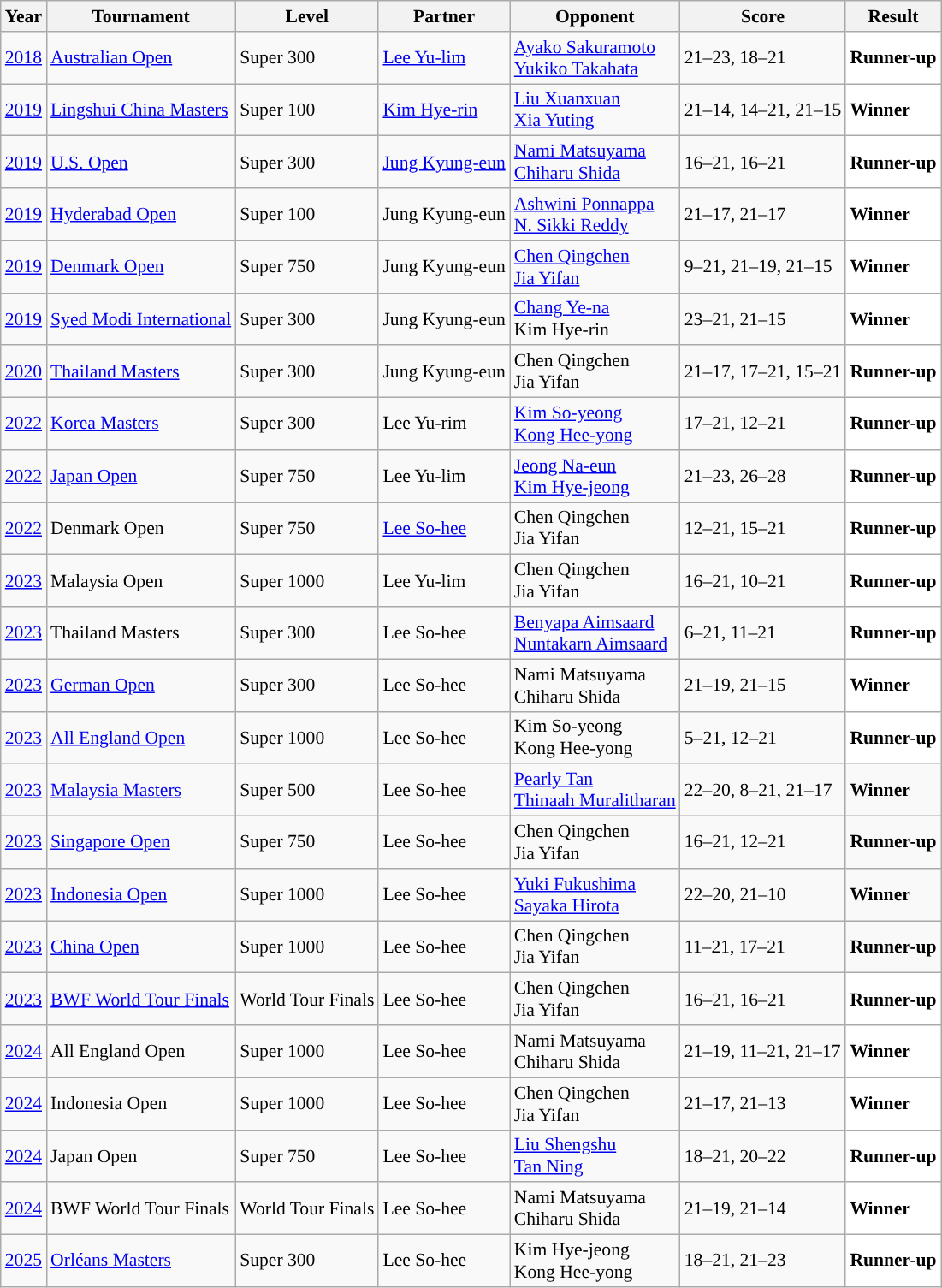<table class="sortable wikitable" style="font-size: 90%;">
<tr>
<th>Year</th>
<th>Tournament</th>
<th>Level</th>
<th>Partner</th>
<th>Opponent</th>
<th>Score</th>
<th>Result</th>
</tr>
<tr>
<td align="center"><a href='#'>2018</a></td>
<td align="left"><a href='#'>Australian Open</a></td>
<td align="left">Super 300</td>
<td align="left"> <a href='#'>Lee Yu-lim</a></td>
<td align="left"> <a href='#'>Ayako Sakuramoto</a><br> <a href='#'>Yukiko Takahata</a></td>
<td align="left">21–23, 18–21</td>
<td style="text-align:left; background:white"> <strong>Runner-up</strong></td>
</tr>
<tr>
<td align="center"><a href='#'>2019</a></td>
<td align="left"><a href='#'>Lingshui China Masters</a></td>
<td align="left">Super 100</td>
<td align="left"> <a href='#'>Kim Hye-rin</a></td>
<td align="left"> <a href='#'>Liu Xuanxuan</a><br> <a href='#'>Xia Yuting</a></td>
<td align="left">21–14, 14–21, 21–15</td>
<td style="text-align:left; background:white"> <strong>Winner</strong></td>
</tr>
<tr>
<td align="center"><a href='#'>2019</a></td>
<td align="left"><a href='#'>U.S. Open</a></td>
<td align="left">Super 300</td>
<td align="left"> <a href='#'>Jung Kyung-eun</a></td>
<td align="left"> <a href='#'>Nami Matsuyama</a><br> <a href='#'>Chiharu Shida</a></td>
<td align="left">16–21, 16–21</td>
<td style="text-align:left; background:white"> <strong>Runner-up</strong></td>
</tr>
<tr>
<td align="center"><a href='#'>2019</a></td>
<td align="left"><a href='#'>Hyderabad Open</a></td>
<td align="left">Super 100</td>
<td align="left"> Jung Kyung-eun</td>
<td align="left"> <a href='#'>Ashwini Ponnappa</a><br> <a href='#'>N. Sikki Reddy</a></td>
<td align="left">21–17, 21–17</td>
<td style="text-align:left; background:white"> <strong>Winner</strong></td>
</tr>
<tr>
<td align="center"><a href='#'>2019</a></td>
<td align="left"><a href='#'>Denmark Open</a></td>
<td align="left">Super 750</td>
<td align="left"> Jung Kyung-eun</td>
<td align="left"> <a href='#'>Chen Qingchen</a><br> <a href='#'>Jia Yifan</a></td>
<td align="left">9–21, 21–19, 21–15</td>
<td style="text-align:left; background:white"> <strong>Winner</strong></td>
</tr>
<tr>
<td align="center"><a href='#'>2019</a></td>
<td align="left"><a href='#'>Syed Modi International</a></td>
<td align="left">Super 300</td>
<td align="left"> Jung Kyung-eun</td>
<td align="left"> <a href='#'>Chang Ye-na</a><br> Kim Hye-rin</td>
<td align="left">23–21, 21–15</td>
<td style="text-align:left; background:white"> <strong>Winner</strong></td>
</tr>
<tr>
<td align="center"><a href='#'>2020</a></td>
<td align="left"><a href='#'>Thailand Masters</a></td>
<td align="left">Super 300</td>
<td align="left"> Jung Kyung-eun</td>
<td align="left"> Chen Qingchen<br> Jia Yifan</td>
<td align="left">21–17, 17–21, 15–21</td>
<td style="text-align:left; background:white"> <strong>Runner-up</strong></td>
</tr>
<tr>
<td align="center"><a href='#'>2022</a></td>
<td align="left"><a href='#'>Korea Masters</a></td>
<td align="left">Super 300</td>
<td align="left"> Lee Yu-rim</td>
<td align="left"> <a href='#'>Kim So-yeong</a><br> <a href='#'>Kong Hee-yong</a></td>
<td align="left">17–21, 12–21</td>
<td style="text-align:left; background:white"> <strong>Runner-up</strong></td>
</tr>
<tr>
<td align="center"><a href='#'>2022</a></td>
<td align="left"><a href='#'>Japan Open</a></td>
<td align="left">Super 750</td>
<td align="left"> Lee Yu-lim</td>
<td align="left"> <a href='#'>Jeong Na-eun</a><br> <a href='#'>Kim Hye-jeong</a></td>
<td align="left">21–23, 26–28</td>
<td style="text-align:left; background:white"> <strong>Runner-up</strong></td>
</tr>
<tr>
<td align="center"><a href='#'>2022</a></td>
<td align="left">Denmark Open</td>
<td align="left">Super 750</td>
<td align="left"> <a href='#'>Lee So-hee</a></td>
<td align="left"> Chen Qingchen<br> Jia Yifan</td>
<td align="left">12–21, 15–21</td>
<td style="text-align:left; background:white"> <strong>Runner-up</strong></td>
</tr>
<tr>
<td align="center"><a href='#'>2023</a></td>
<td align="left">Malaysia Open</td>
<td align="left">Super 1000</td>
<td align="left"> Lee Yu-lim</td>
<td align="left"> Chen Qingchen<br> Jia Yifan</td>
<td align="left">16–21, 10–21</td>
<td style="text-align:left; background:white"> <strong>Runner-up</strong></td>
</tr>
<tr>
<td align="center"><a href='#'>2023</a></td>
<td align="left">Thailand Masters</td>
<td align="left">Super 300</td>
<td align="left"> Lee So-hee</td>
<td align="left"> <a href='#'>Benyapa Aimsaard</a><br> <a href='#'>Nuntakarn Aimsaard</a></td>
<td align="left">6–21, 11–21</td>
<td style="text-align:left; background:white"> <strong>Runner-up</strong></td>
</tr>
<tr>
<td align="center"><a href='#'>2023</a></td>
<td align="left"><a href='#'>German Open</a></td>
<td align="left">Super 300</td>
<td align="left"> Lee So-hee</td>
<td align="left"> Nami Matsuyama<br> Chiharu Shida</td>
<td align="left">21–19, 21–15</td>
<td style="text-align:left; background:white"> <strong>Winner</strong></td>
</tr>
<tr>
<td align="center"><a href='#'>2023</a></td>
<td align="left"><a href='#'>All England Open</a></td>
<td align="left">Super 1000</td>
<td align="left"> Lee So-hee</td>
<td align="left"> Kim So-yeong<br> Kong Hee-yong</td>
<td align="left">5–21, 12–21</td>
<td style="text-align:left; background:white"> <strong>Runner-up</strong></td>
</tr>
<tr>
<td align="center"><a href='#'>2023</a></td>
<td align="left"><a href='#'>Malaysia Masters</a></td>
<td align="left">Super 500</td>
<td align="left"> Lee So-hee</td>
<td align="left"> <a href='#'>Pearly Tan</a><br> <a href='#'>Thinaah Muralitharan</a></td>
<td align="left">22–20, 8–21, 21–17</td>
<td style="text-align:left; background:white”"> <strong>Winner</strong></td>
</tr>
<tr>
<td align="center"><a href='#'>2023</a></td>
<td align="left"><a href='#'>Singapore Open</a></td>
<td align="left">Super 750</td>
<td align="left"> Lee So-hee</td>
<td align="left"> Chen Qingchen<br> Jia Yifan</td>
<td align="left">16–21, 12–21</td>
<td style="text-align:left; background:white”"> <strong>Runner-up</strong></td>
</tr>
<tr>
<td align="center"><a href='#'>2023</a></td>
<td align="left"><a href='#'>Indonesia Open</a></td>
<td align="left">Super 1000</td>
<td align="left"> Lee So-hee</td>
<td align="left"> <a href='#'>Yuki Fukushima</a><br> <a href='#'>Sayaka Hirota</a></td>
<td align="left">22–20, 21–10</td>
<td style="text-align:left; background:white”"> <strong>Winner</strong></td>
</tr>
<tr>
<td align="center"><a href='#'>2023</a></td>
<td align="left"><a href='#'>China Open</a></td>
<td align="left">Super 1000</td>
<td align="left"> Lee So-hee</td>
<td align="left"> Chen Qingchen<br> Jia Yifan</td>
<td align="left">11–21, 17–21</td>
<td style="text-align:left; background:white”"> <strong>Runner-up</strong></td>
</tr>
<tr>
<td align="center"><a href='#'>2023</a></td>
<td align="left"><a href='#'>BWF World Tour Finals</a></td>
<td align="left">World Tour Finals</td>
<td align="left"> Lee So-hee</td>
<td align="left"> Chen Qingchen<br> Jia Yifan</td>
<td align="left">16–21, 16–21</td>
<td style="text-align:left; background:white"> <strong>Runner-up</strong></td>
</tr>
<tr>
<td align="center"><a href='#'>2024</a></td>
<td align="left">All England Open</td>
<td align="left">Super 1000</td>
<td align="left"> Lee So-hee</td>
<td align="left"> Nami Matsuyama<br> Chiharu Shida</td>
<td align="left">21–19, 11–21, 21–17</td>
<td style="text-align:left; background:white"> <strong>Winner</strong></td>
</tr>
<tr>
<td align="center"><a href='#'>2024</a></td>
<td align="left">Indonesia Open</td>
<td align="left">Super 1000</td>
<td align="left"> Lee So-hee</td>
<td align="left"> Chen Qingchen<br> Jia Yifan</td>
<td align="left">21–17, 21–13</td>
<td style="text-align:left; background:white"> <strong>Winner</strong></td>
</tr>
<tr>
<td align="center"><a href='#'>2024</a></td>
<td align="left">Japan Open</td>
<td align="left">Super 750</td>
<td align="left"> Lee So-hee</td>
<td align="left"> <a href='#'>Liu Shengshu</a><br> <a href='#'>Tan Ning</a></td>
<td align="left">18–21, 20–22</td>
<td style="text-align:left; background:white"> <strong>Runner-up</strong></td>
</tr>
<tr>
<td align="center"><a href='#'>2024</a></td>
<td align="left">BWF World Tour Finals</td>
<td align="left">World Tour Finals</td>
<td align="left"> Lee So-hee</td>
<td align="left"> Nami Matsuyama<br> Chiharu Shida</td>
<td align="left">21–19, 21–14</td>
<td style="text-align:left; background:white"> <strong>Winner</strong></td>
</tr>
<tr>
<td align="center"><a href='#'>2025</a></td>
<td align="left"><a href='#'>Orléans Masters</a></td>
<td align="left">Super 300</td>
<td align="left"> Lee So-hee</td>
<td align="left"> Kim Hye-jeong <br> Kong Hee-yong</td>
<td align="left">18–21, 21–23</td>
<td style="text-align:left; background: white"> <strong>Runner-up</strong></td>
</tr>
</table>
